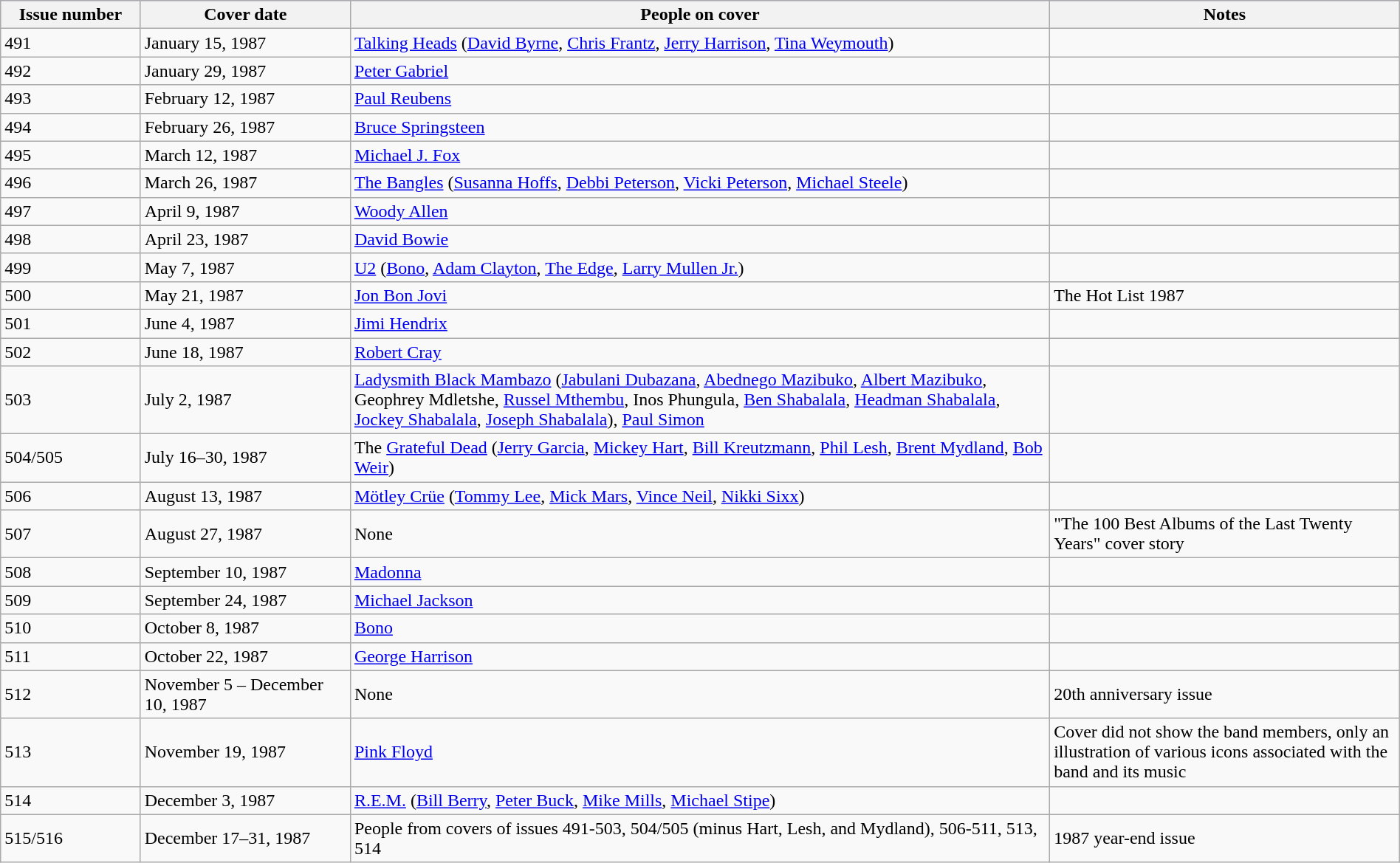<table class="wikitable sortable" style="margin:auto;width:100%;">
<tr style="background:#ccf;">
<th style="width:10%;">Issue number</th>
<th style="width:15%;">Cover date</th>
<th style="width:50%;">People on cover</th>
<th style="width:25%;">Notes</th>
</tr>
<tr>
<td>491</td>
<td>January 15, 1987</td>
<td><a href='#'>Talking Heads</a> (<a href='#'>David Byrne</a>, <a href='#'>Chris Frantz</a>, <a href='#'>Jerry Harrison</a>, <a href='#'>Tina Weymouth</a>)</td>
<td></td>
</tr>
<tr>
<td>492</td>
<td>January 29, 1987</td>
<td><a href='#'>Peter Gabriel</a></td>
<td></td>
</tr>
<tr>
<td>493</td>
<td>February 12, 1987</td>
<td><a href='#'>Paul Reubens</a></td>
<td></td>
</tr>
<tr>
<td>494</td>
<td>February 26, 1987</td>
<td><a href='#'>Bruce Springsteen</a></td>
<td></td>
</tr>
<tr>
<td>495</td>
<td>March 12, 1987</td>
<td><a href='#'>Michael J. Fox</a></td>
<td></td>
</tr>
<tr>
<td>496</td>
<td>March 26, 1987</td>
<td><a href='#'>The Bangles</a> (<a href='#'>Susanna Hoffs</a>, <a href='#'>Debbi Peterson</a>, <a href='#'>Vicki Peterson</a>, <a href='#'>Michael Steele</a>)</td>
<td></td>
</tr>
<tr>
<td>497</td>
<td>April 9, 1987</td>
<td><a href='#'>Woody Allen</a></td>
<td></td>
</tr>
<tr>
<td>498</td>
<td>April 23, 1987</td>
<td><a href='#'>David Bowie</a></td>
<td></td>
</tr>
<tr>
<td>499</td>
<td>May 7, 1987</td>
<td><a href='#'>U2</a> (<a href='#'>Bono</a>, <a href='#'>Adam Clayton</a>, <a href='#'>The Edge</a>, <a href='#'>Larry Mullen Jr.</a>)</td>
<td></td>
</tr>
<tr>
<td>500</td>
<td>May 21, 1987</td>
<td><a href='#'>Jon Bon Jovi</a></td>
<td>The Hot List 1987</td>
</tr>
<tr>
<td>501</td>
<td>June 4, 1987</td>
<td><a href='#'>Jimi Hendrix</a></td>
<td></td>
</tr>
<tr>
<td>502</td>
<td>June 18, 1987</td>
<td><a href='#'>Robert Cray</a></td>
<td></td>
</tr>
<tr>
<td>503</td>
<td>July 2, 1987</td>
<td><a href='#'>Ladysmith Black Mambazo</a> (<a href='#'>Jabulani Dubazana</a>, <a href='#'>Abednego Mazibuko</a>, <a href='#'>Albert Mazibuko</a>, Geophrey Mdletshe, <a href='#'>Russel Mthembu</a>, Inos Phungula, <a href='#'>Ben Shabalala</a>, <a href='#'>Headman Shabalala</a>, <a href='#'>Jockey Shabalala</a>, <a href='#'>Joseph Shabalala</a>), <a href='#'>Paul Simon</a></td>
<td></td>
</tr>
<tr>
<td>504/505</td>
<td>July 16–30, 1987</td>
<td>The <a href='#'>Grateful Dead</a> (<a href='#'>Jerry Garcia</a>, <a href='#'>Mickey Hart</a>, <a href='#'>Bill Kreutzmann</a>, <a href='#'>Phil Lesh</a>, <a href='#'>Brent Mydland</a>, <a href='#'>Bob Weir</a>)</td>
<td></td>
</tr>
<tr>
<td>506</td>
<td>August 13, 1987</td>
<td><a href='#'>Mötley Crüe</a> (<a href='#'>Tommy Lee</a>, <a href='#'>Mick Mars</a>, <a href='#'>Vince Neil</a>, <a href='#'>Nikki Sixx</a>)</td>
<td></td>
</tr>
<tr>
<td>507</td>
<td>August 27, 1987</td>
<td>None</td>
<td>"The 100 Best Albums of the Last Twenty Years" cover story</td>
</tr>
<tr>
<td>508</td>
<td>September 10, 1987</td>
<td><a href='#'>Madonna</a></td>
<td></td>
</tr>
<tr>
<td>509</td>
<td>September 24, 1987</td>
<td><a href='#'>Michael Jackson</a></td>
<td></td>
</tr>
<tr>
<td>510</td>
<td>October 8, 1987</td>
<td><a href='#'>Bono</a></td>
<td></td>
</tr>
<tr>
<td>511</td>
<td>October 22, 1987</td>
<td><a href='#'>George Harrison</a></td>
<td></td>
</tr>
<tr>
<td>512</td>
<td>November 5 – December 10, 1987</td>
<td>None</td>
<td>20th anniversary issue</td>
</tr>
<tr>
<td>513</td>
<td>November 19, 1987</td>
<td><a href='#'>Pink Floyd</a></td>
<td>Cover did not show the band members, only an illustration of various icons associated with the band and its music</td>
</tr>
<tr>
<td>514</td>
<td>December 3, 1987</td>
<td><a href='#'>R.E.M.</a> (<a href='#'>Bill Berry</a>, <a href='#'>Peter Buck</a>, <a href='#'>Mike Mills</a>, <a href='#'>Michael Stipe</a>)</td>
<td></td>
</tr>
<tr>
<td>515/516</td>
<td>December 17–31, 1987</td>
<td>People from covers of issues 491-503, 504/505 (minus Hart, Lesh, and Mydland), 506-511, 513, 514</td>
<td>1987 year-end issue</td>
</tr>
</table>
